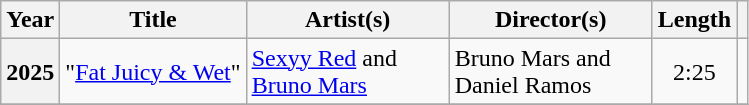<table class="wikitable plainrowheaders">
<tr>
<th scope="col">Year</th>
<th scope="col">Title</th>
<th scope="col" style="width:8em">Artist(s)</th>
<th scope="col" style="width:8em">Director(s)</th>
<th scope="col">Length</th>
<th scope="col" class="unsortable"></th>
</tr>
<tr>
<th scope="row">2025</th>
<td>"<a href='#'>Fat Juicy & Wet</a>"</td>
<td><a href='#'>Sexyy Red</a> and <a href='#'>Bruno Mars</a></td>
<td>Bruno Mars and Daniel Ramos</td>
<td style="text-align:center">2:25</td>
<td style="text-align:center"></td>
</tr>
<tr>
</tr>
</table>
